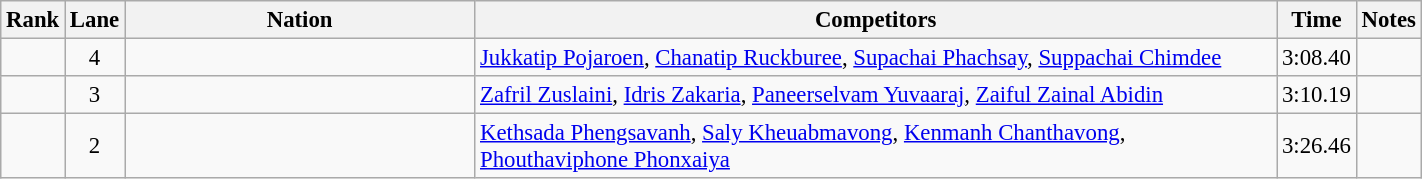<table class="wikitable sortable" width=75% style="text-align:center; font-size:95%">
<tr>
<th width=15>Rank</th>
<th width=15>Lane</th>
<th width=300>Nation</th>
<th width=700>Competitors</th>
<th width=15>Time</th>
<th width=15>Notes</th>
</tr>
<tr>
<td></td>
<td>4</td>
<td align=left></td>
<td align=left><a href='#'>Jukkatip Pojaroen</a>, <a href='#'>Chanatip Ruckburee</a>, <a href='#'>Supachai Phachsay</a>, <a href='#'>Suppachai Chimdee</a></td>
<td>3:08.40</td>
<td></td>
</tr>
<tr>
<td></td>
<td>3</td>
<td align=left></td>
<td align=left><a href='#'>Zafril Zuslaini</a>, <a href='#'>Idris Zakaria</a>, <a href='#'>Paneerselvam Yuvaaraj</a>, <a href='#'>Zaiful Zainal Abidin</a></td>
<td>3:10.19</td>
<td></td>
</tr>
<tr>
<td></td>
<td>2</td>
<td align=left></td>
<td align=left><a href='#'>Kethsada Phengsavanh</a>, <a href='#'>Saly Kheuabmavong</a>, <a href='#'>Kenmanh Chanthavong</a>, <a href='#'>Phouthaviphone Phonxaiya</a></td>
<td>3:26.46</td>
<td></td>
</tr>
</table>
